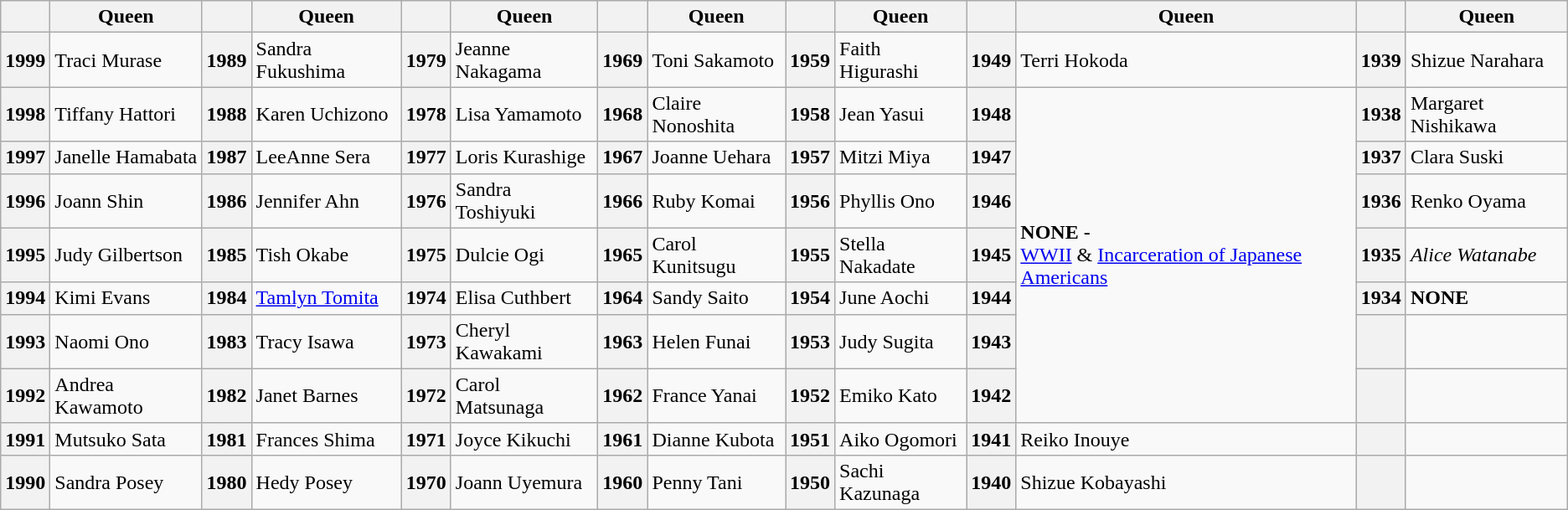<table class="wikitable">
<tr>
<th></th>
<th>Queen</th>
<th></th>
<th>Queen</th>
<th></th>
<th>Queen</th>
<th></th>
<th>Queen</th>
<th></th>
<th>Queen</th>
<th></th>
<th>Queen</th>
<th></th>
<th>Queen</th>
</tr>
<tr>
<th>1999</th>
<td>Traci Murase</td>
<th>1989</th>
<td>Sandra Fukushima</td>
<th>1979</th>
<td>Jeanne Nakagama</td>
<th>1969</th>
<td>Toni Sakamoto</td>
<th>1959</th>
<td>Faith Higurashi</td>
<th>1949</th>
<td>Terri Hokoda</td>
<th>1939</th>
<td>Shizue Narahara</td>
</tr>
<tr>
<th>1998</th>
<td>Tiffany Hattori</td>
<th>1988</th>
<td>Karen Uchizono</td>
<th>1978</th>
<td>Lisa Yamamoto</td>
<th>1968</th>
<td>Claire Nonoshita</td>
<th>1958</th>
<td>Jean Yasui</td>
<th>1948</th>
<td rowspan="7"><strong>NONE</strong> -<br><a href='#'>WWII</a> &
<a href='#'>Incarceration of Japanese Americans</a></td>
<th>1938</th>
<td>Margaret Nishikawa</td>
</tr>
<tr>
<th>1997</th>
<td>Janelle Hamabata</td>
<th>1987</th>
<td>LeeAnne Sera</td>
<th>1977</th>
<td>Loris Kurashige</td>
<th>1967</th>
<td>Joanne Uehara</td>
<th>1957</th>
<td>Mitzi Miya</td>
<th>1947</th>
<th>1937</th>
<td>Clara Suski</td>
</tr>
<tr>
<th>1996</th>
<td>Joann Shin</td>
<th>1986</th>
<td>Jennifer Ahn</td>
<th>1976</th>
<td>Sandra Toshiyuki</td>
<th>1966</th>
<td>Ruby Komai</td>
<th>1956</th>
<td>Phyllis Ono</td>
<th>1946</th>
<th>1936</th>
<td>Renko Oyama</td>
</tr>
<tr>
<th>1995</th>
<td>Judy Gilbertson</td>
<th>1985</th>
<td>Tish Okabe</td>
<th>1975</th>
<td>Dulcie Ogi</td>
<th>1965</th>
<td>Carol Kunitsugu</td>
<th>1955</th>
<td>Stella Nakadate</td>
<th>1945</th>
<th>1935</th>
<td><em>Alice Watanabe</em></td>
</tr>
<tr>
<th>1994</th>
<td>Kimi Evans</td>
<th>1984</th>
<td><a href='#'>Tamlyn Tomita</a></td>
<th>1974</th>
<td>Elisa Cuthbert</td>
<th>1964</th>
<td>Sandy Saito</td>
<th>1954</th>
<td>June Aochi</td>
<th>1944</th>
<th>1934</th>
<td><strong>NONE</strong></td>
</tr>
<tr>
<th>1993</th>
<td>Naomi Ono</td>
<th>1983</th>
<td>Tracy Isawa</td>
<th>1973</th>
<td>Cheryl Kawakami</td>
<th>1963</th>
<td>Helen Funai</td>
<th>1953</th>
<td>Judy Sugita</td>
<th>1943</th>
<th></th>
<td></td>
</tr>
<tr>
<th>1992</th>
<td>Andrea Kawamoto</td>
<th>1982</th>
<td>Janet Barnes</td>
<th>1972</th>
<td>Carol Matsunaga</td>
<th>1962</th>
<td>France Yanai</td>
<th>1952</th>
<td>Emiko Kato</td>
<th>1942</th>
<th></th>
<td></td>
</tr>
<tr>
<th>1991</th>
<td>Mutsuko Sata</td>
<th>1981</th>
<td>Frances Shima</td>
<th>1971</th>
<td>Joyce Kikuchi</td>
<th>1961</th>
<td>Dianne Kubota</td>
<th>1951</th>
<td>Aiko Ogomori</td>
<th>1941</th>
<td>Reiko Inouye</td>
<th></th>
<td></td>
</tr>
<tr>
<th>1990</th>
<td>Sandra Posey</td>
<th>1980</th>
<td>Hedy Posey</td>
<th>1970</th>
<td>Joann Uyemura</td>
<th>1960</th>
<td>Penny Tani</td>
<th>1950</th>
<td>Sachi Kazunaga</td>
<th>1940</th>
<td>Shizue Kobayashi</td>
<th></th>
<td></td>
</tr>
</table>
